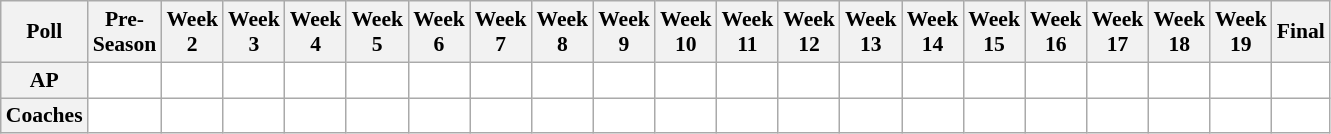<table class="wikitable" style="white-space:nowrap;font-size:90%">
<tr>
<th>Poll</th>
<th>Pre-<br>Season</th>
<th>Week<br>2</th>
<th>Week<br>3</th>
<th>Week<br>4</th>
<th>Week<br>5</th>
<th>Week<br>6</th>
<th>Week<br>7</th>
<th>Week<br>8</th>
<th>Week<br>9</th>
<th>Week<br>10</th>
<th>Week<br>11</th>
<th>Week<br>12</th>
<th>Week<br>13</th>
<th>Week<br>14</th>
<th>Week<br>15</th>
<th>Week<br>16</th>
<th>Week<br>17</th>
<th>Week<br>18</th>
<th>Week<br>19</th>
<th>Final</th>
</tr>
<tr style="text-align:center;">
<th>AP</th>
<td style="background:#FFF;"></td>
<td style="background:#FFF;"></td>
<td style="background:#FFF;"></td>
<td style="background:#FFF;"></td>
<td style="background:#FFF;"></td>
<td style="background:#FFF;"></td>
<td style="background:#FFF;"></td>
<td style="background:#FFF;"></td>
<td style="background:#FFF;"></td>
<td style="background:#FFF;"></td>
<td style="background:#FFF;"></td>
<td style="background:#FFF;"></td>
<td style="background:#FFF;"></td>
<td style="background:#FFF;"></td>
<td style="background:#FFF;"></td>
<td style="background:#FFF;"></td>
<td style="background:#FFF;"></td>
<td style="background:#FFF;"></td>
<td style="background:#FFF;"></td>
<td style="background:#FFF;"></td>
</tr>
<tr style="text-align:center;">
<th>Coaches</th>
<td style="background:#FFF;"></td>
<td style="background:#FFF;"></td>
<td style="background:#FFF;"></td>
<td style="background:#FFF;"></td>
<td style="background:#FFF;"></td>
<td style="background:#FFF;"></td>
<td style="background:#FFF;"></td>
<td style="background:#FFF;"></td>
<td style="background:#FFF;"></td>
<td style="background:#FFF;"></td>
<td style="background:#FFF;"></td>
<td style="background:#FFF;"></td>
<td style="background:#FFF;"></td>
<td style="background:#FFF;"></td>
<td style="background:#FFF;"></td>
<td style="background:#FFF;"></td>
<td style="background:#FFF;"></td>
<td style="background:#FFF;"></td>
<td style="background:#FFF;"></td>
<td style="background:#FFF;"></td>
</tr>
</table>
